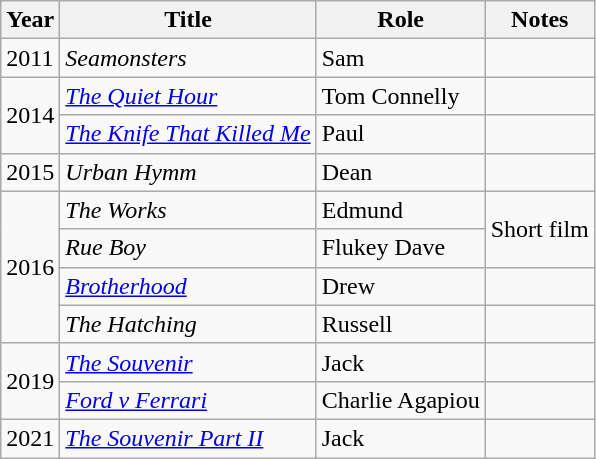<table class="wikitable sortable">
<tr>
<th>Year</th>
<th>Title</th>
<th>Role</th>
<th class="unsortable">Notes</th>
</tr>
<tr>
<td>2011</td>
<td><em>Seamonsters</em></td>
<td>Sam</td>
<td></td>
</tr>
<tr>
<td rowspan="2">2014</td>
<td><em><a href='#'>The Quiet Hour</a></em></td>
<td>Tom Connelly</td>
<td></td>
</tr>
<tr>
<td><em><a href='#'>The Knife That Killed Me</a></em></td>
<td>Paul</td>
<td></td>
</tr>
<tr>
<td>2015</td>
<td><em>Urban Hymm</em></td>
<td>Dean</td>
<td></td>
</tr>
<tr>
<td rowspan="4">2016</td>
<td><em>The Works</em></td>
<td>Edmund</td>
<td rowspan="2">Short film</td>
</tr>
<tr>
<td><em>Rue Boy</em></td>
<td>Flukey Dave</td>
</tr>
<tr>
<td><em><a href='#'>Brotherhood</a></em></td>
<td>Drew</td>
<td></td>
</tr>
<tr>
<td><em>The Hatching</em></td>
<td>Russell</td>
<td></td>
</tr>
<tr>
<td rowspan="2">2019</td>
<td><em><a href='#'>The Souvenir</a></em></td>
<td>Jack</td>
<td></td>
</tr>
<tr>
<td><em><a href='#'>Ford v Ferrari</a></em></td>
<td>Charlie Agapiou</td>
<td></td>
</tr>
<tr>
<td>2021</td>
<td><em><a href='#'>The Souvenir Part II</a></em></td>
<td>Jack</td>
<td></td>
</tr>
</table>
